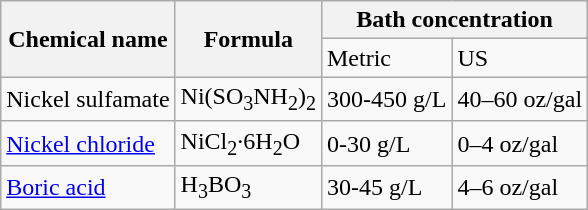<table class="wikitable">
<tr>
<th rowspan=2>Chemical name</th>
<th rowspan=2>Formula</th>
<th colspan=2>Bath concentration</th>
</tr>
<tr>
<td>Metric</td>
<td>US</td>
</tr>
<tr>
<td>Nickel sulfamate</td>
<td>Ni(SO<sub>3</sub>NH<sub>2</sub>)<sub>2</sub></td>
<td>300-450 g/L</td>
<td>40–60 oz/gal</td>
</tr>
<tr>
<td><a href='#'>Nickel chloride</a></td>
<td>NiCl<sub>2</sub>·6H<sub>2</sub>O</td>
<td>0-30 g/L</td>
<td>0–4 oz/gal</td>
</tr>
<tr>
<td><a href='#'>Boric acid</a></td>
<td>H<sub>3</sub>BO<sub>3</sub></td>
<td>30-45 g/L</td>
<td>4–6 oz/gal</td>
</tr>
</table>
